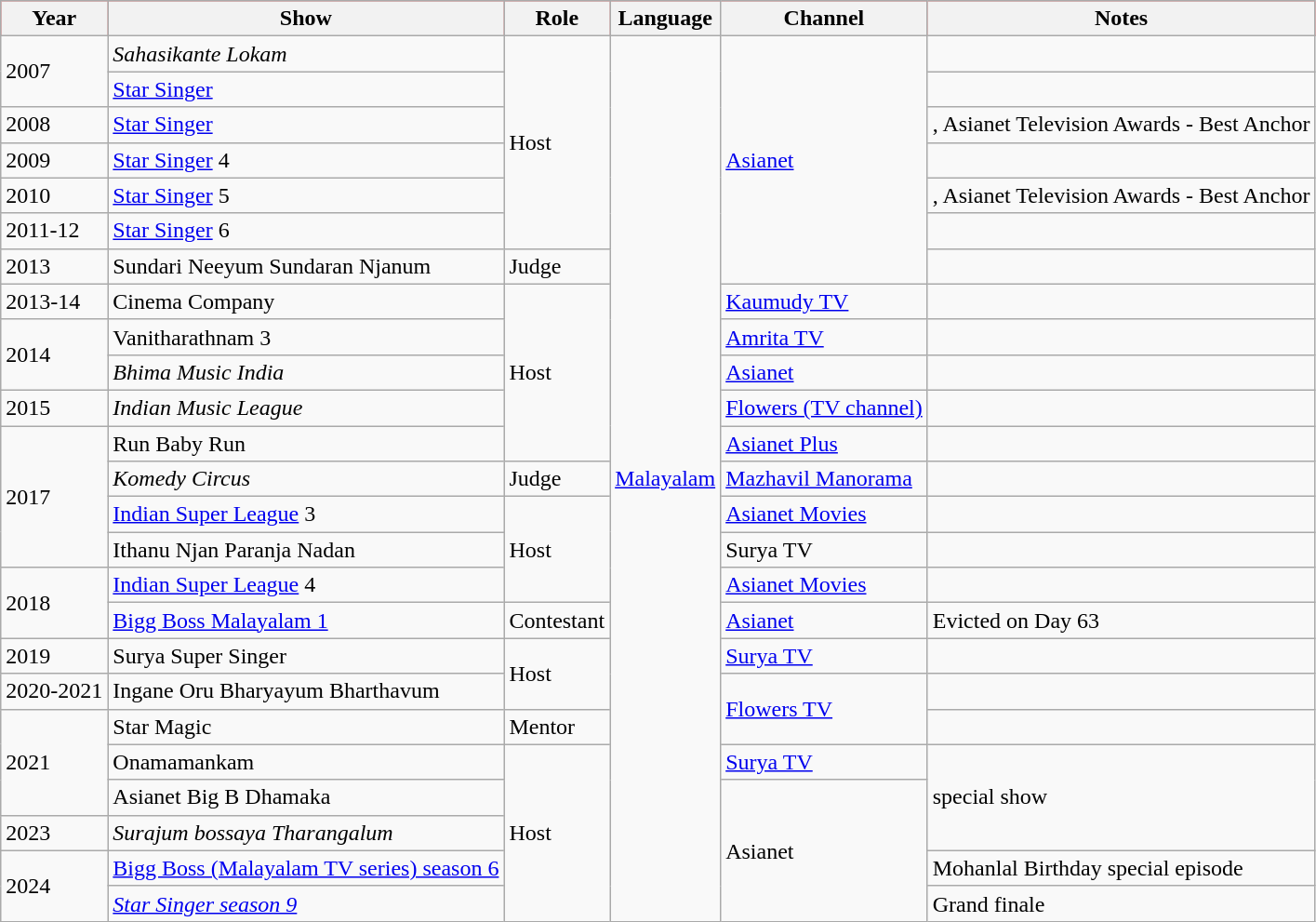<table class="wikitable">
<tr style="background:#ff0000; text-align:center;">
<th>Year</th>
<th>Show</th>
<th>Role</th>
<th>Language</th>
<th>Channel</th>
<th>Notes</th>
</tr>
<tr>
<td Rowspan=2>2007</td>
<td><em>Sahasikante Lokam</em></td>
<td rowspan="6">Host</td>
<td rowspan="29"><a href='#'>Malayalam</a></td>
<td rowspan="7"><a href='#'>Asianet</a></td>
<td></td>
</tr>
<tr>
<td><a href='#'>Star Singer</a></td>
<td></td>
</tr>
<tr>
<td>2008</td>
<td><a href='#'>Star Singer</a></td>
<td> , Asianet Television Awards - Best Anchor</td>
</tr>
<tr>
<td>2009</td>
<td><a href='#'>Star Singer</a> 4</td>
<td></td>
</tr>
<tr>
<td>2010</td>
<td><a href='#'>Star Singer</a> 5</td>
<td> , Asianet Television Awards - Best Anchor</td>
</tr>
<tr>
<td>2011-12</td>
<td><a href='#'>Star Singer</a> 6</td>
<td></td>
</tr>
<tr>
<td>2013</td>
<td>Sundari Neeyum Sundaran Njanum</td>
<td>Judge</td>
<td></td>
</tr>
<tr>
<td>2013-14</td>
<td>Cinema Company</td>
<td rowspan="5">Host</td>
<td><a href='#'>Kaumudy TV</a></td>
<td></td>
</tr>
<tr>
<td rowspan="2">2014</td>
<td>Vanitharathnam 3</td>
<td><a href='#'>Amrita TV</a></td>
<td></td>
</tr>
<tr>
<td><em>Bhima Music India</em></td>
<td><a href='#'>Asianet</a></td>
<td></td>
</tr>
<tr>
<td>2015</td>
<td><em>Indian Music League</em></td>
<td><a href='#'>Flowers (TV channel)</a></td>
<td></td>
</tr>
<tr>
<td rowspan="4">2017</td>
<td>Run Baby Run</td>
<td><a href='#'>Asianet Plus</a></td>
<td></td>
</tr>
<tr>
<td><em>Komedy Circus</em></td>
<td>Judge</td>
<td><a href='#'>Mazhavil Manorama</a></td>
<td></td>
</tr>
<tr>
<td><a href='#'>Indian Super League</a> 3</td>
<td rowspan="3">Host</td>
<td><a href='#'>Asianet Movies</a></td>
<td></td>
</tr>
<tr>
<td>Ithanu Njan Paranja Nadan</td>
<td>Surya TV</td>
<td></td>
</tr>
<tr>
<td rowspan="2">2018</td>
<td><a href='#'>Indian Super League</a> 4</td>
<td><a href='#'>Asianet Movies</a></td>
<td></td>
</tr>
<tr>
<td><a href='#'>Bigg Boss Malayalam 1</a></td>
<td>Contestant</td>
<td><a href='#'>Asianet</a></td>
<td>Evicted on Day 63</td>
</tr>
<tr>
<td>2019</td>
<td>Surya Super Singer</td>
<td rowspan="2">Host</td>
<td><a href='#'>Surya TV</a></td>
<td></td>
</tr>
<tr>
<td>2020-2021</td>
<td>Ingane Oru Bharyayum Bharthavum</td>
<td rowspan="2"><a href='#'>Flowers TV</a></td>
<td></td>
</tr>
<tr>
<td rowspan="3">2021</td>
<td>Star Magic</td>
<td>Mentor</td>
<td></td>
</tr>
<tr>
<td>Onamamankam</td>
<td rowspan=5>Host</td>
<td><a href='#'>Surya TV</a></td>
<td rowspan=3>special show</td>
</tr>
<tr>
<td>Asianet Big B Dhamaka</td>
<td rowspan=4>Asianet</td>
</tr>
<tr>
<td>2023</td>
<td><em>Surajum bossaya Tharangalum</em></td>
</tr>
<tr>
<td Rowspan=2>2024</td>
<td><a href='#'>Bigg Boss (Malayalam TV series) season 6</a></td>
<td>Mohanlal Birthday special episode</td>
</tr>
<tr>
<td><em><a href='#'>Star Singer season 9</a></em></td>
<td>Grand finale</td>
</tr>
</table>
